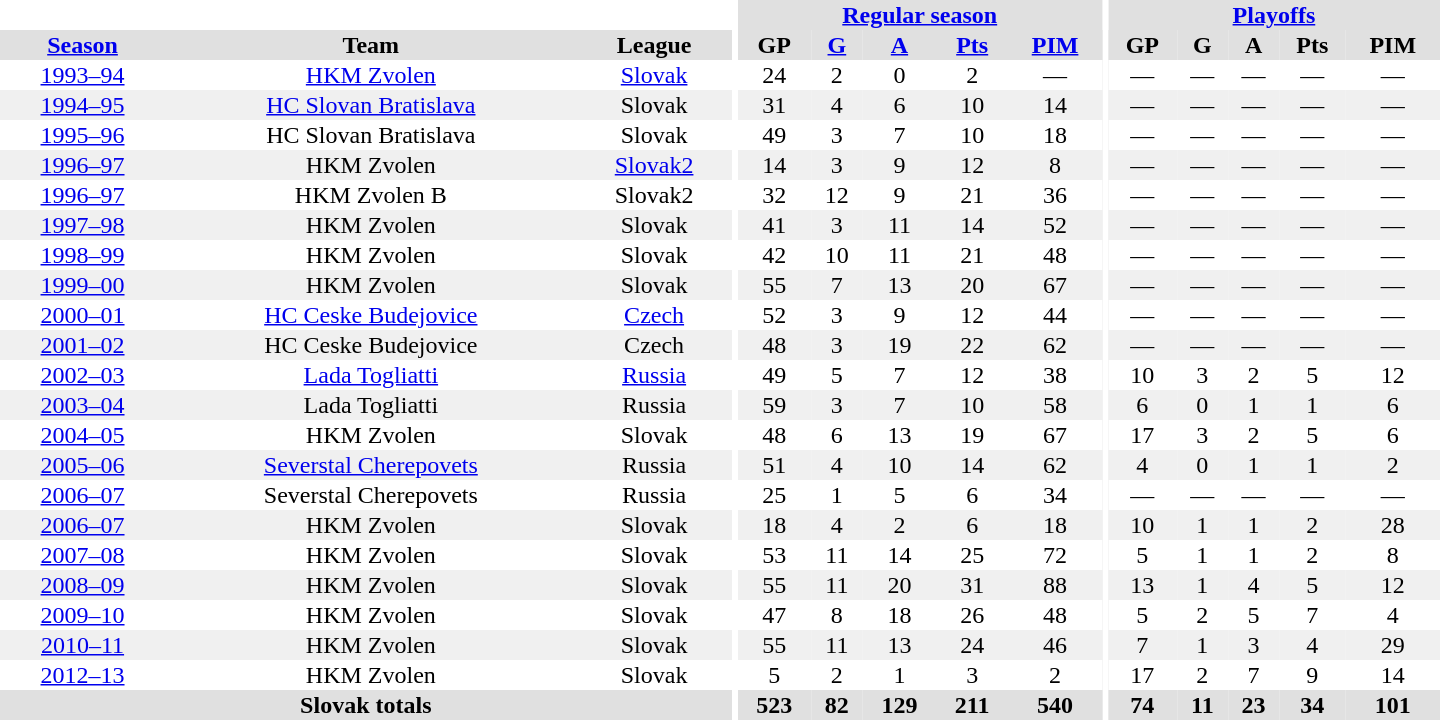<table border="0" cellpadding="1" cellspacing="0" style="text-align:center; width:60em">
<tr bgcolor="#e0e0e0">
<th colspan="3" bgcolor="#ffffff"></th>
<th rowspan="99" bgcolor="#ffffff"></th>
<th colspan="5"><a href='#'>Regular season</a></th>
<th rowspan="99" bgcolor="#ffffff"></th>
<th colspan="5"><a href='#'>Playoffs</a></th>
</tr>
<tr bgcolor="#e0e0e0">
<th><a href='#'>Season</a></th>
<th>Team</th>
<th>League</th>
<th>GP</th>
<th><a href='#'>G</a></th>
<th><a href='#'>A</a></th>
<th><a href='#'>Pts</a></th>
<th><a href='#'>PIM</a></th>
<th>GP</th>
<th>G</th>
<th>A</th>
<th>Pts</th>
<th>PIM</th>
</tr>
<tr>
<td><a href='#'>1993–94</a></td>
<td><a href='#'>HKM Zvolen</a></td>
<td><a href='#'>Slovak</a></td>
<td>24</td>
<td>2</td>
<td>0</td>
<td>2</td>
<td>—</td>
<td>—</td>
<td>—</td>
<td>—</td>
<td>—</td>
<td>—</td>
</tr>
<tr bgcolor="#f0f0f0">
<td><a href='#'>1994–95</a></td>
<td><a href='#'>HC Slovan Bratislava</a></td>
<td>Slovak</td>
<td>31</td>
<td>4</td>
<td>6</td>
<td>10</td>
<td>14</td>
<td>—</td>
<td>—</td>
<td>—</td>
<td>—</td>
<td>—</td>
</tr>
<tr>
<td><a href='#'>1995–96</a></td>
<td>HC Slovan Bratislava</td>
<td>Slovak</td>
<td>49</td>
<td>3</td>
<td>7</td>
<td>10</td>
<td>18</td>
<td>—</td>
<td>—</td>
<td>—</td>
<td>—</td>
<td>—</td>
</tr>
<tr bgcolor="#f0f0f0">
<td><a href='#'>1996–97</a></td>
<td>HKM Zvolen</td>
<td><a href='#'>Slovak2</a></td>
<td>14</td>
<td>3</td>
<td>9</td>
<td>12</td>
<td>8</td>
<td>—</td>
<td>—</td>
<td>—</td>
<td>—</td>
<td>—</td>
</tr>
<tr>
<td><a href='#'>1996–97</a></td>
<td>HKM Zvolen B</td>
<td>Slovak2</td>
<td>32</td>
<td>12</td>
<td>9</td>
<td>21</td>
<td>36</td>
<td>—</td>
<td>—</td>
<td>—</td>
<td>—</td>
<td>—</td>
</tr>
<tr bgcolor="#f0f0f0">
<td><a href='#'>1997–98</a></td>
<td>HKM Zvolen</td>
<td>Slovak</td>
<td>41</td>
<td>3</td>
<td>11</td>
<td>14</td>
<td>52</td>
<td>—</td>
<td>—</td>
<td>—</td>
<td>—</td>
<td>—</td>
</tr>
<tr>
<td><a href='#'>1998–99</a></td>
<td>HKM Zvolen</td>
<td>Slovak</td>
<td>42</td>
<td>10</td>
<td>11</td>
<td>21</td>
<td>48</td>
<td>—</td>
<td>—</td>
<td>—</td>
<td>—</td>
<td>—</td>
</tr>
<tr bgcolor="#f0f0f0">
<td><a href='#'>1999–00</a></td>
<td>HKM Zvolen</td>
<td>Slovak</td>
<td>55</td>
<td>7</td>
<td>13</td>
<td>20</td>
<td>67</td>
<td>—</td>
<td>—</td>
<td>—</td>
<td>—</td>
<td>—</td>
</tr>
<tr>
<td><a href='#'>2000–01</a></td>
<td><a href='#'>HC Ceske Budejovice</a></td>
<td><a href='#'>Czech</a></td>
<td>52</td>
<td>3</td>
<td>9</td>
<td>12</td>
<td>44</td>
<td>—</td>
<td>—</td>
<td>—</td>
<td>—</td>
<td>—</td>
</tr>
<tr bgcolor="#f0f0f0">
<td><a href='#'>2001–02</a></td>
<td>HC Ceske Budejovice</td>
<td>Czech</td>
<td>48</td>
<td>3</td>
<td>19</td>
<td>22</td>
<td>62</td>
<td>—</td>
<td>—</td>
<td>—</td>
<td>—</td>
<td>—</td>
</tr>
<tr>
<td><a href='#'>2002–03</a></td>
<td><a href='#'>Lada Togliatti</a></td>
<td><a href='#'>Russia</a></td>
<td>49</td>
<td>5</td>
<td>7</td>
<td>12</td>
<td>38</td>
<td>10</td>
<td>3</td>
<td>2</td>
<td>5</td>
<td>12</td>
</tr>
<tr bgcolor="#f0f0f0">
<td><a href='#'>2003–04</a></td>
<td>Lada Togliatti</td>
<td>Russia</td>
<td>59</td>
<td>3</td>
<td>7</td>
<td>10</td>
<td>58</td>
<td>6</td>
<td>0</td>
<td>1</td>
<td>1</td>
<td>6</td>
</tr>
<tr>
<td><a href='#'>2004–05</a></td>
<td>HKM Zvolen</td>
<td>Slovak</td>
<td>48</td>
<td>6</td>
<td>13</td>
<td>19</td>
<td>67</td>
<td>17</td>
<td>3</td>
<td>2</td>
<td>5</td>
<td>6</td>
</tr>
<tr bgcolor="#f0f0f0">
<td><a href='#'>2005–06</a></td>
<td><a href='#'>Severstal Cherepovets</a></td>
<td>Russia</td>
<td>51</td>
<td>4</td>
<td>10</td>
<td>14</td>
<td>62</td>
<td>4</td>
<td>0</td>
<td>1</td>
<td>1</td>
<td>2</td>
</tr>
<tr>
<td><a href='#'>2006–07</a></td>
<td>Severstal Cherepovets</td>
<td>Russia</td>
<td>25</td>
<td>1</td>
<td>5</td>
<td>6</td>
<td>34</td>
<td>—</td>
<td>—</td>
<td>—</td>
<td>—</td>
<td>—</td>
</tr>
<tr bgcolor="#f0f0f0">
<td><a href='#'>2006–07</a></td>
<td>HKM Zvolen</td>
<td>Slovak</td>
<td>18</td>
<td>4</td>
<td>2</td>
<td>6</td>
<td>18</td>
<td>10</td>
<td>1</td>
<td>1</td>
<td>2</td>
<td>28</td>
</tr>
<tr>
<td><a href='#'>2007–08</a></td>
<td>HKM Zvolen</td>
<td>Slovak</td>
<td>53</td>
<td>11</td>
<td>14</td>
<td>25</td>
<td>72</td>
<td>5</td>
<td>1</td>
<td>1</td>
<td>2</td>
<td>8</td>
</tr>
<tr bgcolor="#f0f0f0">
<td><a href='#'>2008–09</a></td>
<td>HKM Zvolen</td>
<td>Slovak</td>
<td>55</td>
<td>11</td>
<td>20</td>
<td>31</td>
<td>88</td>
<td>13</td>
<td>1</td>
<td>4</td>
<td>5</td>
<td>12</td>
</tr>
<tr>
<td><a href='#'>2009–10</a></td>
<td>HKM Zvolen</td>
<td>Slovak</td>
<td>47</td>
<td>8</td>
<td>18</td>
<td>26</td>
<td>48</td>
<td>5</td>
<td>2</td>
<td>5</td>
<td>7</td>
<td>4</td>
</tr>
<tr bgcolor="#f0f0f0">
<td><a href='#'>2010–11</a></td>
<td>HKM Zvolen</td>
<td>Slovak</td>
<td>55</td>
<td>11</td>
<td>13</td>
<td>24</td>
<td>46</td>
<td>7</td>
<td>1</td>
<td>3</td>
<td>4</td>
<td>29</td>
</tr>
<tr>
<td><a href='#'>2012–13</a></td>
<td>HKM Zvolen</td>
<td>Slovak</td>
<td>5</td>
<td>2</td>
<td>1</td>
<td>3</td>
<td>2</td>
<td>17</td>
<td>2</td>
<td>7</td>
<td>9</td>
<td>14</td>
</tr>
<tr>
</tr>
<tr ALIGN="center" bgcolor="#e0e0e0">
<th colspan="3">Slovak totals</th>
<th ALIGN="center">523</th>
<th ALIGN="center">82</th>
<th ALIGN="center">129</th>
<th ALIGN="center">211</th>
<th ALIGN="center">540</th>
<th ALIGN="center">74</th>
<th ALIGN="center">11</th>
<th ALIGN="center">23</th>
<th ALIGN="center">34</th>
<th ALIGN="center">101</th>
</tr>
</table>
